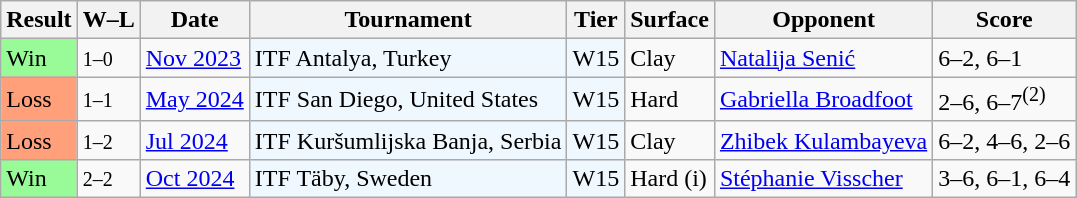<table class="sortable wikitable">
<tr>
<th>Result</th>
<th class="unsortable">W–L</th>
<th>Date</th>
<th>Tournament</th>
<th>Tier</th>
<th>Surface</th>
<th>Opponent</th>
<th class="unsortable">Score</th>
</tr>
<tr>
<td style="background:#98fb98;">Win</td>
<td><small>1–0</small></td>
<td><a href='#'>Nov 2023</a></td>
<td style="background:#f0f8ff;">ITF Antalya, Turkey</td>
<td style="background:#f0f8ff;">W15</td>
<td>Clay</td>
<td> <a href='#'>Natalija Senić</a></td>
<td>6–2, 6–1</td>
</tr>
<tr>
<td style="background:#ffa07a;">Loss</td>
<td><small>1–1</small></td>
<td><a href='#'>May 2024</a></td>
<td style="background:#f0f8ff;">ITF San Diego, United States</td>
<td style="background:#f0f8ff;">W15</td>
<td>Hard</td>
<td> <a href='#'>Gabriella Broadfoot</a></td>
<td>2–6, 6–7<sup>(2)</sup></td>
</tr>
<tr>
<td style="background:#ffa07a;">Loss</td>
<td><small>1–2</small></td>
<td><a href='#'>Jul 2024</a></td>
<td style="background:#f0f8ff;">ITF Kuršumlijska Banja, Serbia</td>
<td style="background:#f0f8ff;">W15</td>
<td>Clay</td>
<td> <a href='#'>Zhibek Kulambayeva</a></td>
<td>6–2, 4–6, 2–6</td>
</tr>
<tr>
<td style="background:#98fb98;">Win</td>
<td><small>2–2</small></td>
<td><a href='#'>Oct 2024</a></td>
<td style="background:#f0f8ff;">ITF Täby, Sweden</td>
<td style="background:#f0f8ff;">W15</td>
<td>Hard (i)</td>
<td> <a href='#'>Stéphanie Visscher</a></td>
<td>3–6, 6–1, 6–4</td>
</tr>
</table>
